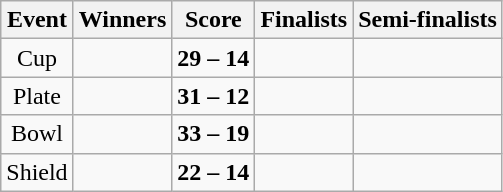<table class="wikitable" style="text-align: center">
<tr>
<th>Event</th>
<th>Winners</th>
<th>Score</th>
<th>Finalists</th>
<th>Semi-finalists</th>
</tr>
<tr>
<td>Cup</td>
<td align=left><strong></strong></td>
<td><strong>29 – 14</strong></td>
<td align=left></td>
<td align=left><br></td>
</tr>
<tr>
<td>Plate</td>
<td align=left><strong></strong></td>
<td><strong>31 – 12</strong></td>
<td align=left></td>
<td align=left><br></td>
</tr>
<tr>
<td>Bowl</td>
<td align=left><strong></strong></td>
<td><strong>33 – 19</strong></td>
<td align=left></td>
<td align=left><br></td>
</tr>
<tr>
<td>Shield</td>
<td align=left><strong></strong></td>
<td><strong>22 – 14</strong></td>
<td align=left></td>
<td align=left><br></td>
</tr>
</table>
